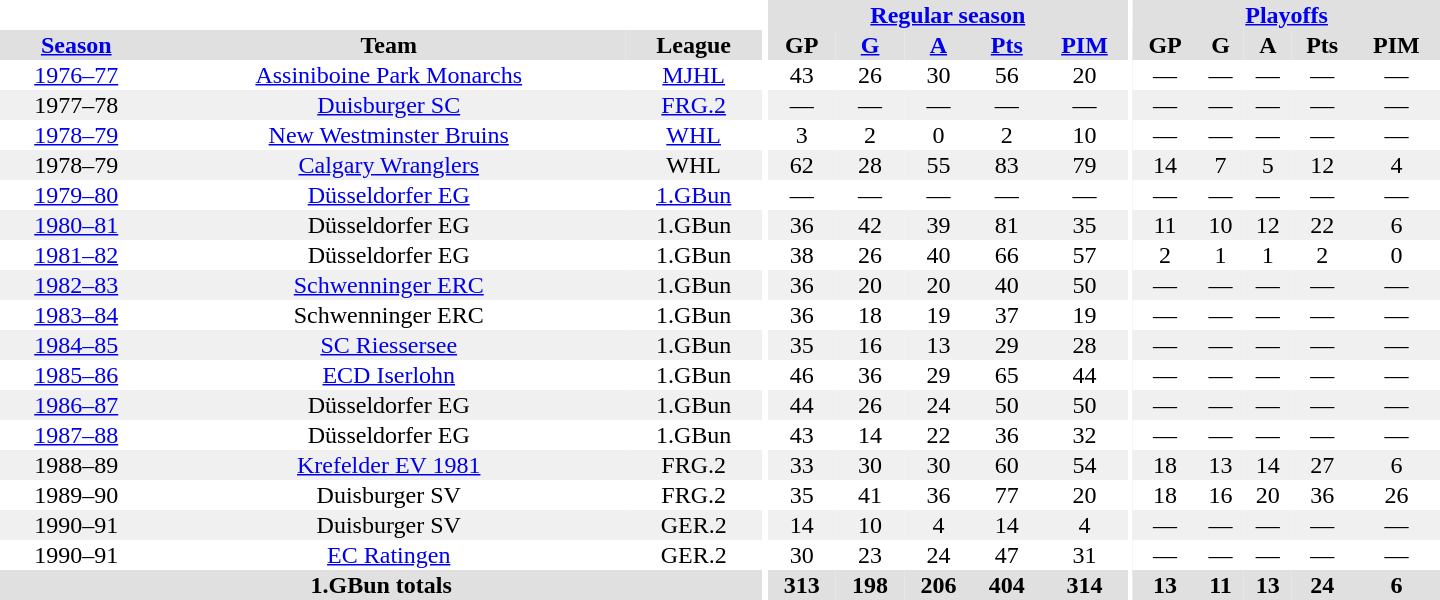<table border="0" cellpadding="1" cellspacing="0" style="text-align:center; width:60em">
<tr bgcolor="#e0e0e0">
<th colspan="3" bgcolor="#ffffff"></th>
<th rowspan="99" bgcolor="#ffffff"></th>
<th colspan="5"><a href='#'>Regular season</a></th>
<th rowspan="99" bgcolor="#ffffff"></th>
<th colspan="5"><a href='#'>Playoffs</a></th>
</tr>
<tr bgcolor="#e0e0e0">
<th><a href='#'>Season</a></th>
<th>Team</th>
<th>League</th>
<th>GP</th>
<th><a href='#'>G</a></th>
<th><a href='#'>A</a></th>
<th><a href='#'>Pts</a></th>
<th><a href='#'>PIM</a></th>
<th>GP</th>
<th>G</th>
<th>A</th>
<th>Pts</th>
<th>PIM</th>
</tr>
<tr>
<td><a href='#'>1976–77</a></td>
<td><a href='#'>Assiniboine Park Monarchs</a></td>
<td><a href='#'>MJHL</a></td>
<td>43</td>
<td>26</td>
<td>30</td>
<td>56</td>
<td>20</td>
<td>—</td>
<td>—</td>
<td>—</td>
<td>—</td>
<td>—</td>
</tr>
<tr bgcolor="#f0f0f0">
<td>1977–78</td>
<td><a href='#'>Duisburger SC</a></td>
<td><a href='#'>FRG.2</a></td>
<td>—</td>
<td>—</td>
<td>—</td>
<td>—</td>
<td>—</td>
<td>—</td>
<td>—</td>
<td>—</td>
<td>—</td>
<td>—</td>
</tr>
<tr>
<td><a href='#'>1978–79</a></td>
<td><a href='#'>New Westminster Bruins</a></td>
<td><a href='#'>WHL</a></td>
<td>3</td>
<td>2</td>
<td>0</td>
<td>2</td>
<td>10</td>
<td>—</td>
<td>—</td>
<td>—</td>
<td>—</td>
<td>—</td>
</tr>
<tr bgcolor="#f0f0f0">
<td>1978–79</td>
<td><a href='#'>Calgary Wranglers</a></td>
<td>WHL</td>
<td>62</td>
<td>28</td>
<td>55</td>
<td>83</td>
<td>79</td>
<td>14</td>
<td>7</td>
<td>5</td>
<td>12</td>
<td>4</td>
</tr>
<tr>
<td><a href='#'>1979–80</a></td>
<td><a href='#'>Düsseldorfer EG</a></td>
<td><a href='#'>1.GBun</a></td>
<td>—</td>
<td>—</td>
<td>—</td>
<td>—</td>
<td>—</td>
<td>—</td>
<td>—</td>
<td>—</td>
<td>—</td>
<td>—</td>
</tr>
<tr bgcolor="#f0f0f0">
<td><a href='#'>1980–81</a></td>
<td>Düsseldorfer EG</td>
<td>1.GBun</td>
<td>36</td>
<td>42</td>
<td>39</td>
<td>81</td>
<td>35</td>
<td>11</td>
<td>10</td>
<td>12</td>
<td>22</td>
<td>6</td>
</tr>
<tr>
<td><a href='#'>1981–82</a></td>
<td>Düsseldorfer EG</td>
<td>1.GBun</td>
<td>38</td>
<td>26</td>
<td>40</td>
<td>66</td>
<td>57</td>
<td>2</td>
<td>1</td>
<td>1</td>
<td>2</td>
<td>0</td>
</tr>
<tr bgcolor="#f0f0f0">
<td><a href='#'>1982–83</a></td>
<td><a href='#'>Schwenninger ERC</a></td>
<td>1.GBun</td>
<td>36</td>
<td>20</td>
<td>20</td>
<td>40</td>
<td>50</td>
<td>—</td>
<td>—</td>
<td>—</td>
<td>—</td>
<td>—</td>
</tr>
<tr>
<td><a href='#'>1983–84</a></td>
<td>Schwenninger ERC</td>
<td>1.GBun</td>
<td>36</td>
<td>18</td>
<td>19</td>
<td>37</td>
<td>19</td>
<td>—</td>
<td>—</td>
<td>—</td>
<td>—</td>
<td>—</td>
</tr>
<tr bgcolor="#f0f0f0">
<td><a href='#'>1984–85</a></td>
<td><a href='#'>SC Riessersee</a></td>
<td>1.GBun</td>
<td>35</td>
<td>16</td>
<td>13</td>
<td>29</td>
<td>28</td>
<td>—</td>
<td>—</td>
<td>—</td>
<td>—</td>
<td>—</td>
</tr>
<tr>
<td><a href='#'>1985–86</a></td>
<td><a href='#'>ECD Iserlohn</a></td>
<td>1.GBun</td>
<td>46</td>
<td>36</td>
<td>29</td>
<td>65</td>
<td>44</td>
<td>—</td>
<td>—</td>
<td>—</td>
<td>—</td>
<td>—</td>
</tr>
<tr bgcolor="#f0f0f0">
<td><a href='#'>1986–87</a></td>
<td>Düsseldorfer EG</td>
<td>1.GBun</td>
<td>44</td>
<td>26</td>
<td>24</td>
<td>50</td>
<td>50</td>
<td>—</td>
<td>—</td>
<td>—</td>
<td>—</td>
<td>—</td>
</tr>
<tr>
<td><a href='#'>1987–88</a></td>
<td>Düsseldorfer EG</td>
<td>1.GBun</td>
<td>43</td>
<td>14</td>
<td>22</td>
<td>36</td>
<td>32</td>
<td>—</td>
<td>—</td>
<td>—</td>
<td>—</td>
<td>—</td>
</tr>
<tr bgcolor="#f0f0f0">
<td>1988–89</td>
<td><a href='#'>Krefelder EV 1981</a></td>
<td>FRG.2</td>
<td>33</td>
<td>30</td>
<td>30</td>
<td>60</td>
<td>54</td>
<td>18</td>
<td>13</td>
<td>14</td>
<td>27</td>
<td>6</td>
</tr>
<tr>
<td>1989–90</td>
<td>Duisburger SV</td>
<td>FRG.2</td>
<td>35</td>
<td>41</td>
<td>36</td>
<td>77</td>
<td>20</td>
<td>18</td>
<td>16</td>
<td>20</td>
<td>36</td>
<td>26</td>
</tr>
<tr bgcolor="#f0f0f0">
<td>1990–91</td>
<td>Duisburger SV</td>
<td>GER.2</td>
<td>14</td>
<td>10</td>
<td>4</td>
<td>14</td>
<td>4</td>
<td>—</td>
<td>—</td>
<td>—</td>
<td>—</td>
<td>—</td>
</tr>
<tr>
<td>1990–91</td>
<td><a href='#'>EC Ratingen</a></td>
<td>GER.2</td>
<td>30</td>
<td>23</td>
<td>24</td>
<td>47</td>
<td>31</td>
<td>—</td>
<td>—</td>
<td>—</td>
<td>—</td>
<td>—</td>
</tr>
<tr bgcolor="#e0e0e0">
<th colspan="3">1.GBun totals</th>
<th>313</th>
<th>198</th>
<th>206</th>
<th>404</th>
<th>314</th>
<th>13</th>
<th>11</th>
<th>13</th>
<th>24</th>
<th>6</th>
</tr>
</table>
